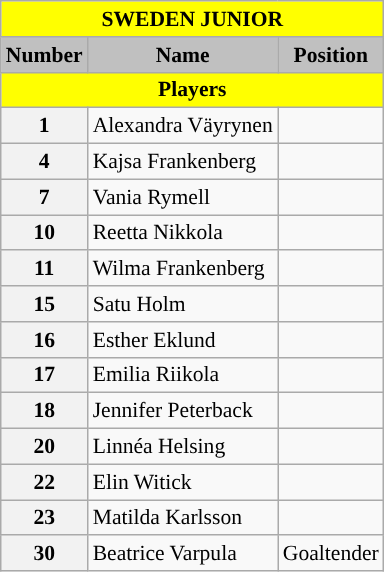<table class="wikitable" style="text-align:left; font-size:90%;">
<tr>
<th style=background:Yellow colspan=3>SWEDEN JUNIOR</th>
</tr>
<tr>
<th style="background:silver;">Number</th>
<th style="background:silver;">Name</th>
<th style="background:silver;">Position</th>
</tr>
<tr>
<th style=background:Yellow colspan=3>Players</th>
</tr>
<tr>
<th>1</th>
<td>Alexandra Väyrynen</td>
<td></td>
</tr>
<tr>
<th>4</th>
<td>Kajsa Frankenberg</td>
<td></td>
</tr>
<tr>
<th>7</th>
<td>Vania Rymell</td>
<td></td>
</tr>
<tr>
<th>10</th>
<td>Reetta Nikkola</td>
<td></td>
</tr>
<tr>
<th>11</th>
<td>Wilma Frankenberg</td>
<td></td>
</tr>
<tr>
<th>15</th>
<td>Satu Holm</td>
<td></td>
</tr>
<tr>
<th>16</th>
<td>Esther Eklund</td>
<td></td>
</tr>
<tr>
<th>17</th>
<td>Emilia Riikola</td>
<td></td>
</tr>
<tr>
<th>18</th>
<td>Jennifer Peterback</td>
<td></td>
</tr>
<tr>
<th>20</th>
<td>Linnéa Helsing</td>
<td></td>
</tr>
<tr>
<th>22</th>
<td>Elin Witick</td>
<td></td>
</tr>
<tr>
<th>23</th>
<td>Matilda Karlsson</td>
<td></td>
</tr>
<tr>
<th>30</th>
<td>Beatrice Varpula</td>
<td>Goaltender</td>
</tr>
</table>
